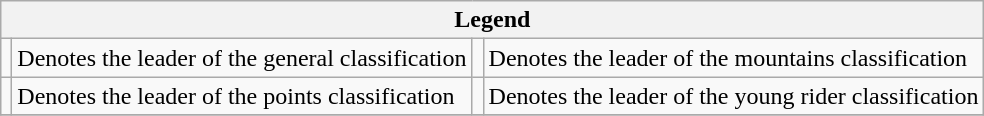<table class="wikitable">
<tr>
<th colspan="4">Legend</th>
</tr>
<tr>
<td></td>
<td>Denotes the leader of the general classification</td>
<td></td>
<td>Denotes the leader of the mountains classification</td>
</tr>
<tr>
<td></td>
<td>Denotes the leader of the points classification</td>
<td></td>
<td>Denotes the leader of the young rider classification</td>
</tr>
<tr>
</tr>
</table>
